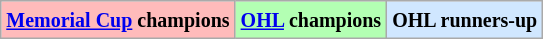<table class="wikitable">
<tr>
<td bgcolor="#FFBBBB"><small><strong><a href='#'>Memorial Cup</a> champions</strong></small></td>
<td bgcolor="#B3FFB3"><small><strong><a href='#'>OHL</a> champions</strong></small></td>
<td bgcolor="#D0E7FF"><small><strong>OHL runners-up</strong></small></td>
</tr>
</table>
